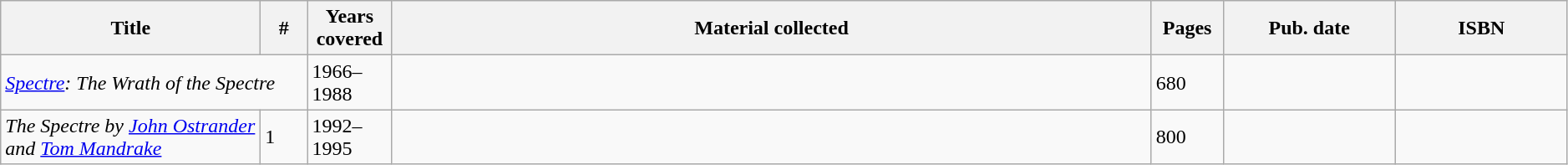<table class="wikitable sortable" width=99%>
<tr>
<th width="200px">Title</th>
<th class="unsortable" width="30px">#</th>
<th width="60px">Years covered</th>
<th class="unsortable">Material collected</th>
<th width="50px">Pages</th>
<th width="130px">Pub. date</th>
<th class="unsortable" width="130px">ISBN</th>
</tr>
<tr>
<td colspan="2"><em><a href='#'>Spectre</a>: The Wrath of the Spectre</em></td>
<td>1966–1988</td>
<td></td>
<td>680</td>
<td></td>
<td></td>
</tr>
<tr>
<td><em>The Spectre by <a href='#'>John Ostrander</a> and <a href='#'>Tom Mandrake</a></em></td>
<td>1</td>
<td>1992–1995</td>
<td></td>
<td>800</td>
<td></td>
<td></td>
</tr>
</table>
